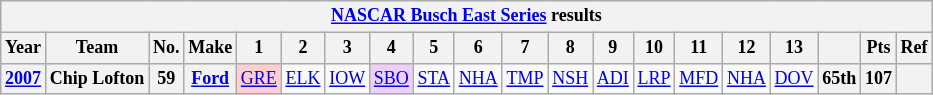<table class="wikitable" style="text-align:center; font-size:75%">
<tr>
<th colspan=45><a href='#'>NASCAR Busch East Series</a> results</th>
</tr>
<tr>
<th>Year</th>
<th>Team</th>
<th>No.</th>
<th>Make</th>
<th>1</th>
<th>2</th>
<th>3</th>
<th>4</th>
<th>5</th>
<th>6</th>
<th>7</th>
<th>8</th>
<th>9</th>
<th>10</th>
<th>11</th>
<th>12</th>
<th>13</th>
<th></th>
<th>Pts</th>
<th>Ref</th>
</tr>
<tr>
<th><a href='#'>2007</a></th>
<th>Chip Lofton</th>
<th>59</th>
<th><a href='#'>Ford</a></th>
<td style="background:#FFCFCF;"><a href='#'>GRE</a><br></td>
<td><a href='#'>ELK</a></td>
<td><a href='#'>IOW</a></td>
<td style="background:#EFCFFF;"><a href='#'>SBO</a><br></td>
<td><a href='#'>STA</a></td>
<td><a href='#'>NHA</a></td>
<td><a href='#'>TMP</a></td>
<td><a href='#'>NSH</a></td>
<td><a href='#'>ADI</a></td>
<td><a href='#'>LRP</a></td>
<td><a href='#'>MFD</a></td>
<td><a href='#'>NHA</a></td>
<td><a href='#'>DOV</a></td>
<th>65th</th>
<th>107</th>
<th></th>
</tr>
</table>
